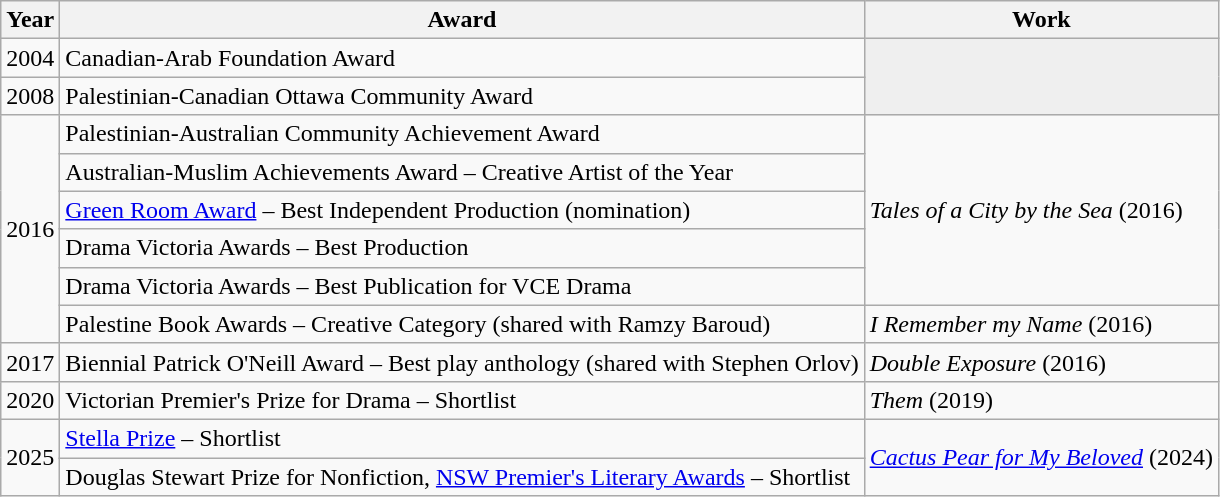<table class="wikitable">
<tr>
<th style="font-weight:bold;">Year</th>
<th style="font-weight:bold;">Award</th>
<th style="font-weight:bold;">Work</th>
</tr>
<tr>
<td>2004</td>
<td>Canadian-Arab Foundation Award</td>
<td rowspan="2" style="background-color:#efefef; color:#ffccc9;"></td>
</tr>
<tr>
<td>2008</td>
<td>Palestinian-Canadian Ottawa Community Award</td>
</tr>
<tr>
<td rowspan="6">2016</td>
<td>Palestinian-Australian Community Achievement Award</td>
<td rowspan="5"><em>Tales of a City by the Sea</em> (2016)</td>
</tr>
<tr>
<td>Australian-Muslim Achievements Award – Creative Artist of the Year</td>
</tr>
<tr>
<td><a href='#'>Green Room Award</a> – Best Independent Production (nomination)</td>
</tr>
<tr>
<td>Drama Victoria Awards – Best Production</td>
</tr>
<tr>
<td>Drama Victoria Awards – Best Publication for VCE Drama</td>
</tr>
<tr>
<td>Palestine Book Awards – Creative Category (shared with Ramzy Baroud)</td>
<td><em>I Remember my Name</em> (2016)</td>
</tr>
<tr>
<td>2017</td>
<td>Biennial Patrick O'Neill Award – Best play anthology (shared with Stephen Orlov)</td>
<td><em>Double Exposure</em> (2016)</td>
</tr>
<tr>
<td>2020</td>
<td>Victorian Premier's Prize for Drama – Shortlist</td>
<td><em>Them</em> (2019)</td>
</tr>
<tr>
<td rowspan="2">2025</td>
<td><a href='#'>Stella Prize</a> – Shortlist</td>
<td rowspan="2"><em><a href='#'>Cactus Pear for My Beloved</a></em> (2024)</td>
</tr>
<tr>
<td>Douglas Stewart Prize for Nonfiction, <a href='#'>NSW Premier's Literary Awards</a> – Shortlist</td>
</tr>
</table>
